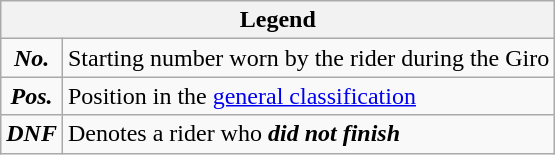<table class="wikitable">
<tr>
<th colspan=2>Legend</th>
</tr>
<tr>
<td align=center><strong><em>No.</em></strong></td>
<td>Starting number worn by the rider during the Giro</td>
</tr>
<tr>
<td align=center><strong><em>Pos.</em></strong></td>
<td>Position in the <a href='#'>general classification</a></td>
</tr>
<tr>
<td align=center><strong><em>DNF</em></strong></td>
<td>Denotes a rider who <strong><em>did not finish</em></strong></td>
</tr>
</table>
